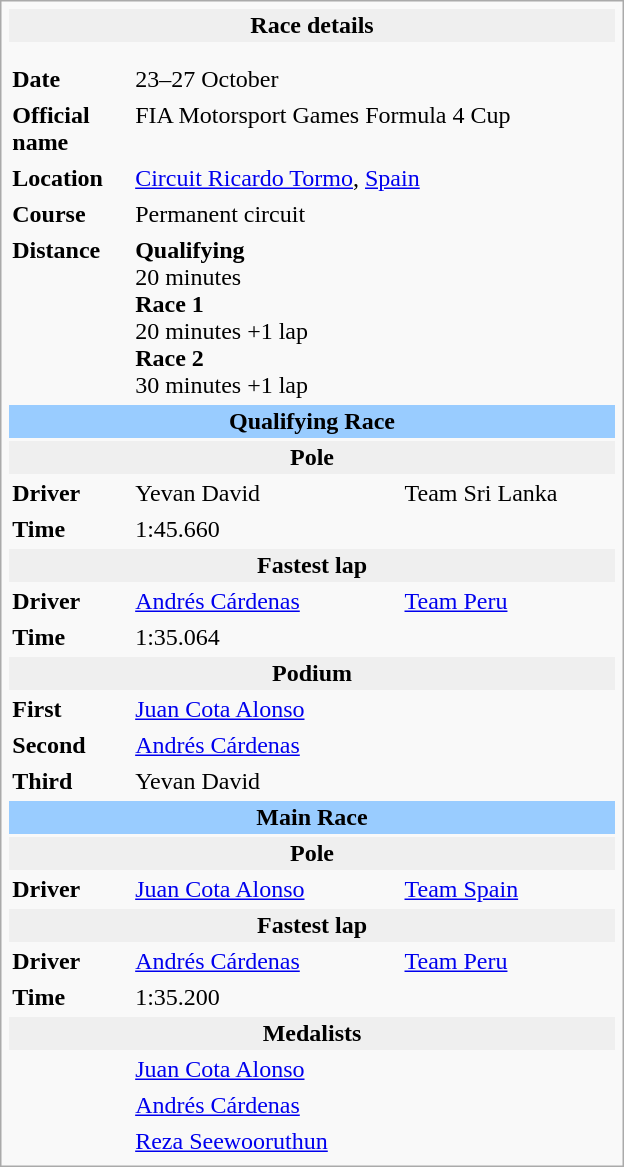<table class="infobox" align="right" cellpadding="2" style="float:right; width: 26em; ">
<tr>
<th colspan="3" bgcolor="#efefef">Race details</th>
</tr>
<tr>
<td colspan="3" style="text-align:center;"></td>
</tr>
<tr>
<td colspan="3" style="text-align:center;"></td>
</tr>
<tr>
<td style="width: 20%;"><strong>Date</strong></td>
<td>23–27 October</td>
</tr>
<tr>
<td><strong>Official name</strong></td>
<td colspan=2>FIA Motorsport Games Formula 4 Cup</td>
</tr>
<tr>
<td><strong>Location</strong></td>
<td colspan=2> <a href='#'>Circuit Ricardo Tormo</a>, <a href='#'>Spain</a></td>
</tr>
<tr>
<td><strong>Course</strong></td>
<td colspan=2>Permanent circuit<br></td>
</tr>
<tr>
<td><strong>Distance</strong></td>
<td colspan=2><strong>Qualifying</strong><br> 20 minutes<br><strong>Race 1</strong><br>20 minutes +1 lap<br><strong>Race 2</strong><br>30 minutes +1 lap</td>
</tr>
<tr>
<td colspan=3 style="text-align:center; background-color:#99ccff"><strong>Qualifying Race</strong></td>
</tr>
<tr>
<th colspan=3 bgcolor="#efefef">Pole</th>
</tr>
<tr>
<td><strong>Driver</strong></td>
<td> Yevan David</td>
<td>Team Sri Lanka</td>
</tr>
<tr>
<td><strong>Time</strong></td>
<td colspan=2>1:45.660</td>
</tr>
<tr>
<th colspan=3 bgcolor="#efefef">Fastest lap</th>
</tr>
<tr>
<td><strong>Driver</strong></td>
<td> <a href='#'>Andrés Cárdenas</a></td>
<td><a href='#'>Team Peru</a></td>
</tr>
<tr>
<td><strong>Time</strong></td>
<td colspan=2>1:35.064</td>
</tr>
<tr>
<th colspan=3 bgcolor="#efefef">Podium</th>
</tr>
<tr>
<td><strong>First</strong></td>
<td> <a href='#'>Juan Cota Alonso</a></td>
<td></td>
</tr>
<tr>
<td><strong>Second</strong></td>
<td> <a href='#'>Andrés Cárdenas</a></td>
<td></td>
</tr>
<tr>
<td><strong>Third</strong></td>
<td> Yevan David</td>
<td></td>
</tr>
<tr>
<td colspan=3 style="text-align:center; background-color:#99ccff"><strong>Main Race</strong></td>
</tr>
<tr>
<th colspan=3 bgcolor="#efefef">Pole</th>
</tr>
<tr>
<td><strong>Driver</strong></td>
<td> <a href='#'>Juan Cota Alonso</a></td>
<td><a href='#'>Team Spain</a></td>
</tr>
<tr>
<th colspan=3 bgcolor="#efefef">Fastest lap</th>
</tr>
<tr>
<td><strong>Driver</strong></td>
<td> <a href='#'>Andrés Cárdenas</a></td>
<td><a href='#'>Team Peru</a></td>
</tr>
<tr>
<td><strong>Time</strong></td>
<td colspan=2>1:35.200</td>
</tr>
<tr>
<th colspan=3 bgcolor="#efefef">Medalists</th>
</tr>
<tr>
<td></td>
<td> <a href='#'>Juan Cota Alonso</a></td>
<td></td>
</tr>
<tr>
<td></td>
<td> <a href='#'>Andrés Cárdenas</a></td>
<td></td>
</tr>
<tr>
<td></td>
<td> <a href='#'>Reza Seewooruthun</a></td>
<td></td>
</tr>
</table>
